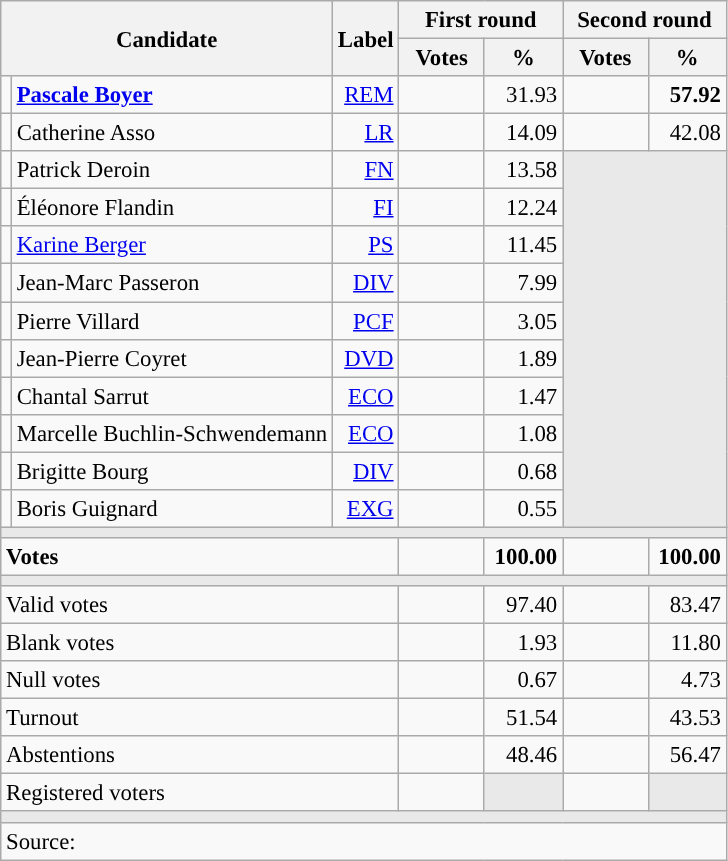<table class="wikitable" style="text-align:right;font-size:95%;">
<tr>
<th colspan="2" rowspan="2">Candidate</th>
<th rowspan="2">Label</th>
<th colspan="2">First round</th>
<th colspan="2">Second round</th>
</tr>
<tr>
<th style="width:50px;">Votes</th>
<th style="width:45px;">%</th>
<th style="width:50px;">Votes</th>
<th style="width:45px;">%</th>
</tr>
<tr>
<td style="color:inherit;background:"></td>
<td style="text-align:left;"><strong><a href='#'>Pascale Boyer</a></strong></td>
<td><a href='#'>REM</a></td>
<td></td>
<td>31.93</td>
<td><strong></strong></td>
<td><strong>57.92</strong></td>
</tr>
<tr>
<td style="color:inherit;background:"></td>
<td style="text-align:left;">Catherine Asso</td>
<td><a href='#'>LR</a></td>
<td></td>
<td>14.09</td>
<td></td>
<td>42.08</td>
</tr>
<tr>
<td style="color:inherit;background:"></td>
<td style="text-align:left;">Patrick Deroin</td>
<td><a href='#'>FN</a></td>
<td></td>
<td>13.58</td>
<td colspan="2" rowspan="10" style="background:#E9E9E9;"></td>
</tr>
<tr>
<td style="color:inherit;background:"></td>
<td style="text-align:left;">Éléonore Flandin</td>
<td><a href='#'>FI</a></td>
<td></td>
<td>12.24</td>
</tr>
<tr>
<td style="color:inherit;background:"></td>
<td style="text-align:left;"><a href='#'>Karine Berger</a></td>
<td><a href='#'>PS</a></td>
<td></td>
<td>11.45</td>
</tr>
<tr>
<td style="color:inherit;background:"></td>
<td style="text-align:left;">Jean-Marc Passeron</td>
<td><a href='#'>DIV</a></td>
<td></td>
<td>7.99</td>
</tr>
<tr>
<td style="color:inherit;background:"></td>
<td style="text-align:left;">Pierre Villard</td>
<td><a href='#'>PCF</a></td>
<td></td>
<td>3.05</td>
</tr>
<tr>
<td style="color:inherit;background:"></td>
<td style="text-align:left;">Jean-Pierre Coyret</td>
<td><a href='#'>DVD</a></td>
<td></td>
<td>1.89</td>
</tr>
<tr>
<td style="color:inherit;background:"></td>
<td style="text-align:left;">Chantal Sarrut</td>
<td><a href='#'>ECO</a></td>
<td></td>
<td>1.47</td>
</tr>
<tr>
<td style="color:inherit;background:"></td>
<td style="text-align:left;">Marcelle Buchlin-Schwendemann</td>
<td><a href='#'>ECO</a></td>
<td></td>
<td>1.08</td>
</tr>
<tr>
<td style="color:inherit;background:"></td>
<td style="text-align:left;">Brigitte Bourg</td>
<td><a href='#'>DIV</a></td>
<td></td>
<td>0.68</td>
</tr>
<tr>
<td style="color:inherit;background:"></td>
<td style="text-align:left;">Boris Guignard</td>
<td><a href='#'>EXG</a></td>
<td></td>
<td>0.55</td>
</tr>
<tr>
<td colspan="7" style="background:#E9E9E9;"></td>
</tr>
<tr style="font-weight:bold;">
<td colspan="3" style="text-align:left;">Votes</td>
<td></td>
<td>100.00</td>
<td></td>
<td>100.00</td>
</tr>
<tr>
<td colspan="7" style="background:#E9E9E9;"></td>
</tr>
<tr>
<td colspan="3" style="text-align:left;">Valid votes</td>
<td></td>
<td>97.40</td>
<td></td>
<td>83.47</td>
</tr>
<tr>
<td colspan="3" style="text-align:left;">Blank votes</td>
<td></td>
<td>1.93</td>
<td></td>
<td>11.80</td>
</tr>
<tr>
<td colspan="3" style="text-align:left;">Null votes</td>
<td></td>
<td>0.67</td>
<td></td>
<td>4.73</td>
</tr>
<tr>
<td colspan="3" style="text-align:left;">Turnout</td>
<td></td>
<td>51.54</td>
<td></td>
<td>43.53</td>
</tr>
<tr>
<td colspan="3" style="text-align:left;">Abstentions</td>
<td></td>
<td>48.46</td>
<td></td>
<td>56.47</td>
</tr>
<tr>
<td colspan="3" style="text-align:left;">Registered voters</td>
<td></td>
<td style="background:#E9E9E9;"></td>
<td></td>
<td style="background:#E9E9E9;"></td>
</tr>
<tr>
<td colspan="7" style="background:#E9E9E9;"></td>
</tr>
<tr>
<td colspan="7" style="text-align:left;">Source: </td>
</tr>
</table>
